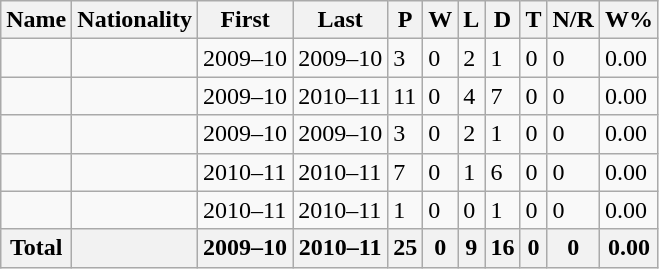<table class="wikitable sortable">
<tr>
<th>Name</th>
<th>Nationality</th>
<th>First</th>
<th>Last</th>
<th>P</th>
<th>W</th>
<th>L</th>
<th>D</th>
<th>T</th>
<th>N/R</th>
<th>W%</th>
</tr>
<tr>
<td></td>
<td></td>
<td>2009–10</td>
<td>2009–10</td>
<td>3</td>
<td>0</td>
<td>2</td>
<td>1</td>
<td>0</td>
<td>0</td>
<td>0.00</td>
</tr>
<tr>
<td></td>
<td></td>
<td>2009–10</td>
<td>2010–11</td>
<td>11</td>
<td>0</td>
<td>4</td>
<td>7</td>
<td>0</td>
<td>0</td>
<td>0.00</td>
</tr>
<tr>
<td></td>
<td></td>
<td>2009–10</td>
<td>2009–10</td>
<td>3</td>
<td>0</td>
<td>2</td>
<td>1</td>
<td>0</td>
<td>0</td>
<td>0.00</td>
</tr>
<tr>
<td></td>
<td></td>
<td>2010–11</td>
<td>2010–11</td>
<td>7</td>
<td>0</td>
<td>1</td>
<td>6</td>
<td>0</td>
<td>0</td>
<td>0.00</td>
</tr>
<tr>
<td></td>
<td></td>
<td>2010–11</td>
<td>2010–11</td>
<td>1</td>
<td>0</td>
<td>0</td>
<td>1</td>
<td>0</td>
<td>0</td>
<td>0.00</td>
</tr>
<tr>
<th>Total</th>
<th></th>
<th>2009–10</th>
<th>2010–11</th>
<th>25</th>
<th>0</th>
<th>9</th>
<th>16</th>
<th>0</th>
<th>0</th>
<th>0.00</th>
</tr>
</table>
